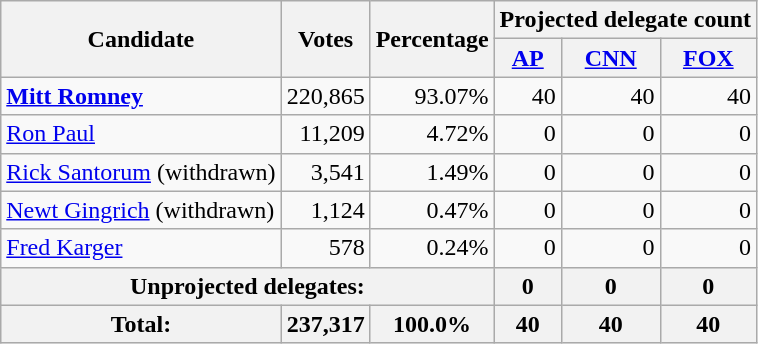<table class="wikitable" style="text-align:right;">
<tr>
<th rowspan="2">Candidate</th>
<th rowspan="2">Votes</th>
<th rowspan="2">Percentage</th>
<th colspan="3">Projected delegate count</th>
</tr>
<tr>
<th><a href='#'>AP</a></th>
<th><a href='#'>CNN</a><br></th>
<th><a href='#'>FOX</a><br></th>
</tr>
<tr>
<td style="text-align:left;"> <strong><a href='#'>Mitt Romney</a></strong></td>
<td>220,865</td>
<td>93.07%</td>
<td>40</td>
<td>40</td>
<td>40</td>
</tr>
<tr>
<td style="text-align:left;"><a href='#'>Ron Paul</a></td>
<td>11,209</td>
<td>4.72%</td>
<td>0</td>
<td>0</td>
<td>0</td>
</tr>
<tr>
<td style="text-align:left;"><a href='#'>Rick Santorum</a> (withdrawn)</td>
<td>3,541</td>
<td>1.49%</td>
<td>0</td>
<td>0</td>
<td>0</td>
</tr>
<tr>
<td style="text-align:left;"><a href='#'>Newt Gingrich</a> (withdrawn)</td>
<td>1,124</td>
<td>0.47%</td>
<td>0</td>
<td>0</td>
<td>0</td>
</tr>
<tr>
<td style="text-align:left;"><a href='#'>Fred Karger</a></td>
<td>578</td>
<td>0.24%</td>
<td>0</td>
<td>0</td>
<td>0</td>
</tr>
<tr style="background:#eee;">
<th colspan="3">Unprojected delegates:</th>
<th>0</th>
<th>0</th>
<th>0</th>
</tr>
<tr style="background:#eee;">
<th>Total:</th>
<th>237,317</th>
<th>100.0%</th>
<th>40</th>
<th>40</th>
<th>40</th>
</tr>
</table>
